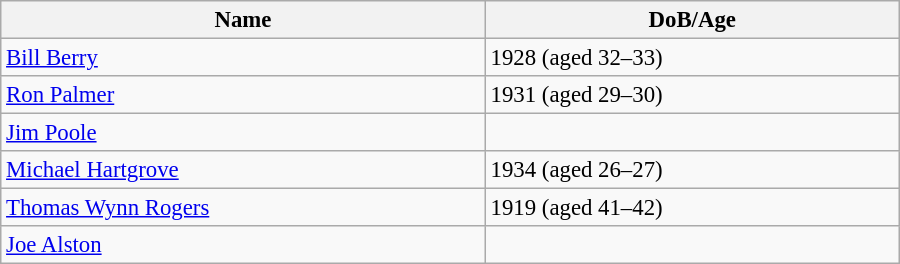<table class="wikitable" style="width:600px; font-size:95%;">
<tr>
<th align="left">Name</th>
<th align="left">DoB/Age</th>
</tr>
<tr>
<td align="left"><a href='#'>Bill Berry</a></td>
<td align="left">1928 (aged 32–33)</td>
</tr>
<tr>
<td align="left"><a href='#'>Ron Palmer</a></td>
<td align="left">1931 (aged 29–30)</td>
</tr>
<tr>
<td align="left"><a href='#'>Jim Poole</a></td>
<td align="left"></td>
</tr>
<tr>
<td align="left"><a href='#'>Michael Hartgrove</a></td>
<td align="left">1934 (aged 26–27)</td>
</tr>
<tr>
<td align="left"><a href='#'>Thomas Wynn Rogers</a></td>
<td align="left">1919 (aged 41–42)</td>
</tr>
<tr>
<td align="left"><a href='#'>Joe Alston</a></td>
<td align="left"></td>
</tr>
</table>
